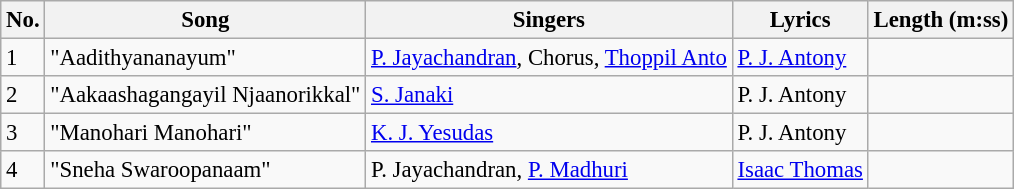<table class="wikitable" style="font-size:95%;">
<tr>
<th>No.</th>
<th>Song</th>
<th>Singers</th>
<th>Lyrics</th>
<th>Length (m:ss)</th>
</tr>
<tr>
<td>1</td>
<td>"Aadithyananayum"</td>
<td><a href='#'>P. Jayachandran</a>, Chorus, <a href='#'>Thoppil Anto</a></td>
<td><a href='#'>P. J. Antony</a></td>
<td></td>
</tr>
<tr>
<td>2</td>
<td>"Aakaashagangayil Njaanorikkal"</td>
<td><a href='#'>S. Janaki</a></td>
<td>P. J. Antony</td>
<td></td>
</tr>
<tr>
<td>3</td>
<td>"Manohari Manohari"</td>
<td><a href='#'>K. J. Yesudas</a></td>
<td>P. J. Antony</td>
<td></td>
</tr>
<tr>
<td>4</td>
<td>"Sneha Swaroopanaam"</td>
<td>P. Jayachandran, <a href='#'>P. Madhuri</a></td>
<td><a href='#'>Isaac Thomas</a></td>
<td></td>
</tr>
</table>
